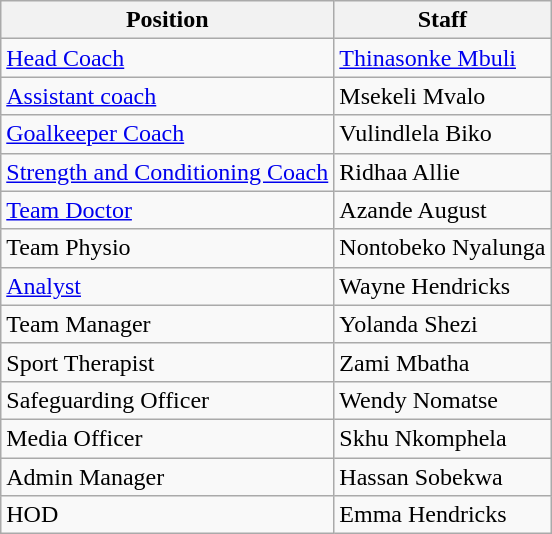<table class="wikitable">
<tr>
<th>Position</th>
<th>Staff</th>
</tr>
<tr>
<td><a href='#'>Head Coach</a></td>
<td> <a href='#'>Thinasonke Mbuli</a></td>
</tr>
<tr>
<td><a href='#'>Assistant coach</a></td>
<td> Msekeli Mvalo</td>
</tr>
<tr>
<td><a href='#'>Goalkeeper Coach</a></td>
<td> Vulindlela Biko</td>
</tr>
<tr>
<td><a href='#'>Strength and Conditioning Coach</a></td>
<td> Ridhaa Allie</td>
</tr>
<tr>
<td><a href='#'>Team Doctor</a></td>
<td> Azande August</td>
</tr>
<tr>
<td>Team Physio</td>
<td> Nontobeko Nyalunga</td>
</tr>
<tr>
<td><a href='#'>Analyst</a></td>
<td> Wayne Hendricks</td>
</tr>
<tr>
<td>Team Manager</td>
<td> Yolanda Shezi</td>
</tr>
<tr>
<td>Sport Therapist</td>
<td> Zami Mbatha</td>
</tr>
<tr>
<td>Safeguarding Officer</td>
<td> Wendy Nomatse</td>
</tr>
<tr>
<td>Media Officer</td>
<td> Skhu Nkomphela</td>
</tr>
<tr>
<td>Admin Manager</td>
<td> Hassan Sobekwa</td>
</tr>
<tr>
<td>HOD</td>
<td> Emma Hendricks</td>
</tr>
</table>
